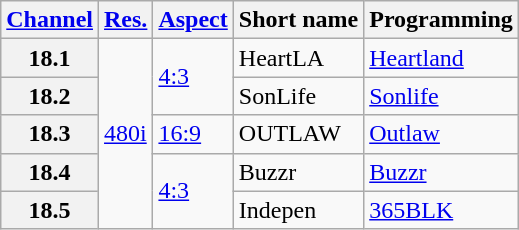<table class="wikitable">
<tr>
<th scope = "col"><a href='#'>Channel</a></th>
<th scope = "col"><a href='#'>Res.</a></th>
<th scope = "col"><a href='#'>Aspect</a></th>
<th scope = "col">Short name</th>
<th scope = "col">Programming</th>
</tr>
<tr>
<th scope = "row">18.1</th>
<td rowspan="5"><a href='#'>480i</a></td>
<td rowspan="2"><a href='#'>4:3</a></td>
<td>HeartLA</td>
<td><a href='#'>Heartland</a></td>
</tr>
<tr>
<th scope = "row">18.2</th>
<td>SonLife</td>
<td><a href='#'>Sonlife</a></td>
</tr>
<tr>
<th scope = "row">18.3</th>
<td><a href='#'>16:9</a></td>
<td>OUTLAW</td>
<td><a href='#'>Outlaw</a></td>
</tr>
<tr>
<th scope = "row">18.4</th>
<td rowspan="2"><a href='#'>4:3</a></td>
<td>Buzzr</td>
<td><a href='#'>Buzzr</a></td>
</tr>
<tr>
<th scope = "row">18.5</th>
<td>Indepen</td>
<td><a href='#'>365BLK</a></td>
</tr>
</table>
